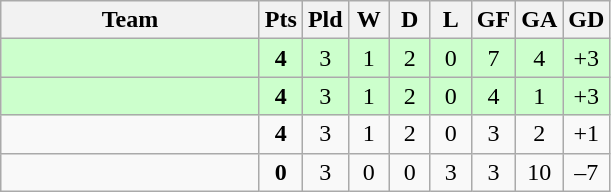<table class=wikitable style="text-align:center">
<tr>
<th width=165>Team</th>
<th width=20>Pts</th>
<th width=20>Pld</th>
<th width=20>W</th>
<th width=20>D</th>
<th width=20>L</th>
<th width=20>GF</th>
<th width=20>GA</th>
<th width=20>GD</th>
</tr>
<tr align=center style="background:#ccffcc;">
<td style="text-align:left;"></td>
<td><strong>4</strong></td>
<td>3</td>
<td>1</td>
<td>2</td>
<td>0</td>
<td>7</td>
<td>4</td>
<td>+3</td>
</tr>
<tr align=center style="background:#ccffcc;">
<td style="text-align:left;"></td>
<td><strong>4</strong></td>
<td>3</td>
<td>1</td>
<td>2</td>
<td>0</td>
<td>4</td>
<td>1</td>
<td>+3</td>
</tr>
<tr align=center>
<td style="text-align:left;"></td>
<td><strong>4</strong></td>
<td>3</td>
<td>1</td>
<td>2</td>
<td>0</td>
<td>3</td>
<td>2</td>
<td>+1</td>
</tr>
<tr align=center>
<td style="text-align:left;"></td>
<td><strong>0</strong></td>
<td>3</td>
<td>0</td>
<td>0</td>
<td>3</td>
<td>3</td>
<td>10</td>
<td>–7</td>
</tr>
</table>
